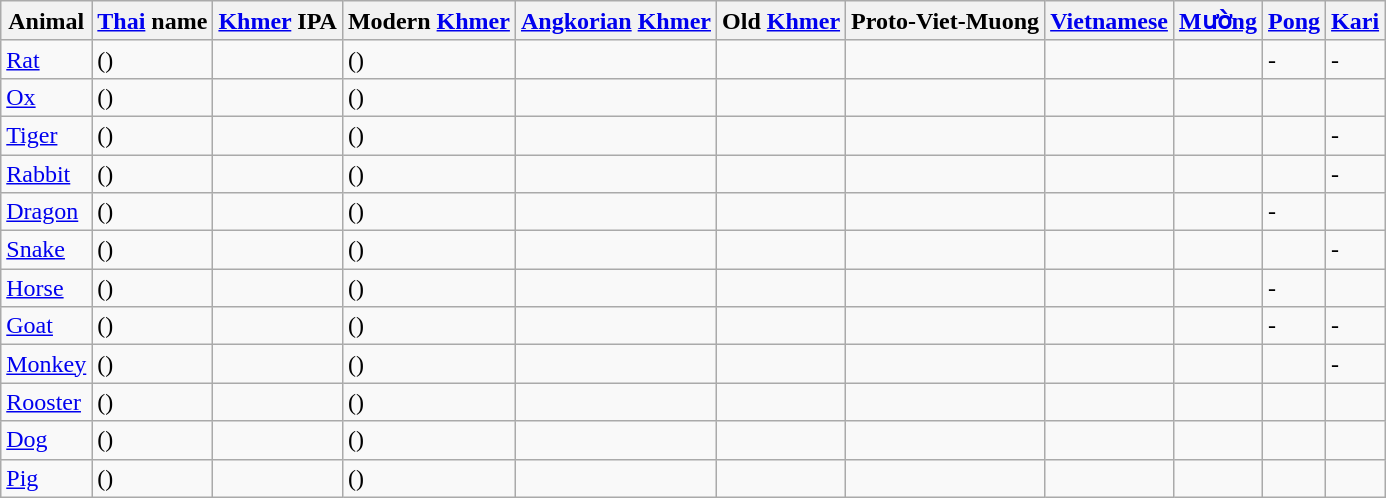<table class="wikitable sortable">
<tr>
<th>Animal</th>
<th><a href='#'>Thai</a> name</th>
<th><a href='#'>Khmer</a> IPA</th>
<th>Modern <a href='#'>Khmer</a></th>
<th><a href='#'>Angkorian</a> <a href='#'>Khmer</a></th>
<th>Old <a href='#'>Khmer</a></th>
<th>Proto-Viet-Muong</th>
<th><a href='#'>Vietnamese</a></th>
<th><a href='#'>Mường</a></th>
<th><a href='#'>Pong</a></th>
<th><a href='#'>Kari</a></th>
</tr>
<tr>
<td> <a href='#'>Rat</a></td>
<td> ()</td>
<td></td>
<td> ()</td>
<td></td>
<td></td>
<td></td>
<td></td>
<td> </td>
<td>-</td>
<td>-</td>
</tr>
<tr>
<td> <a href='#'>Ox</a></td>
<td> ()</td>
<td></td>
<td> ()</td>
<td></td>
<td></td>
<td></td>
<td></td>
<td> </td>
<td></td>
<td></td>
</tr>
<tr>
<td> <a href='#'>Tiger</a></td>
<td> ()</td>
<td></td>
<td> ()</td>
<td></td>
<td></td>
<td></td>
<td></td>
<td> </td>
<td></td>
<td>-</td>
</tr>
<tr>
<td> <a href='#'>Rabbit</a></td>
<td> ()</td>
<td></td>
<td> ()</td>
<td></td>
<td></td>
<td></td>
<td></td>
<td> </td>
<td></td>
<td>-</td>
</tr>
<tr>
<td> <a href='#'>Dragon</a></td>
<td> ()</td>
<td></td>
<td> ()</td>
<td></td>
<td></td>
<td></td>
<td></td>
<td> </td>
<td>-</td>
<td></td>
</tr>
<tr>
<td> <a href='#'>Snake</a></td>
<td> ()</td>
<td></td>
<td> ()</td>
<td></td>
<td></td>
<td></td>
<td></td>
<td> </td>
<td></td>
<td>-</td>
</tr>
<tr>
<td> <a href='#'>Horse</a></td>
<td> ()</td>
<td></td>
<td> ()</td>
<td></td>
<td></td>
<td></td>
<td></td>
<td> </td>
<td>-</td>
<td></td>
</tr>
<tr>
<td> <a href='#'>Goat</a></td>
<td> ()</td>
<td></td>
<td> ()</td>
<td></td>
<td></td>
<td></td>
<td></td>
<td> </td>
<td>-</td>
<td>-</td>
</tr>
<tr>
<td> <a href='#'>Monkey</a></td>
<td> ()</td>
<td></td>
<td> ()</td>
<td></td>
<td></td>
<td></td>
<td></td>
<td> </td>
<td></td>
<td>-</td>
</tr>
<tr>
<td> <a href='#'>Rooster</a></td>
<td> ()</td>
<td></td>
<td> ()</td>
<td></td>
<td></td>
<td></td>
<td></td>
<td> </td>
<td></td>
<td></td>
</tr>
<tr>
<td> <a href='#'>Dog</a></td>
<td> ()</td>
<td></td>
<td> ()</td>
<td></td>
<td></td>
<td></td>
<td></td>
<td> </td>
<td></td>
<td></td>
</tr>
<tr>
<td> <a href='#'>Pig</a></td>
<td> ()</td>
<td></td>
<td> ()</td>
<td></td>
<td></td>
<td></td>
<td></td>
<td> </td>
<td></td>
<td></td>
</tr>
</table>
